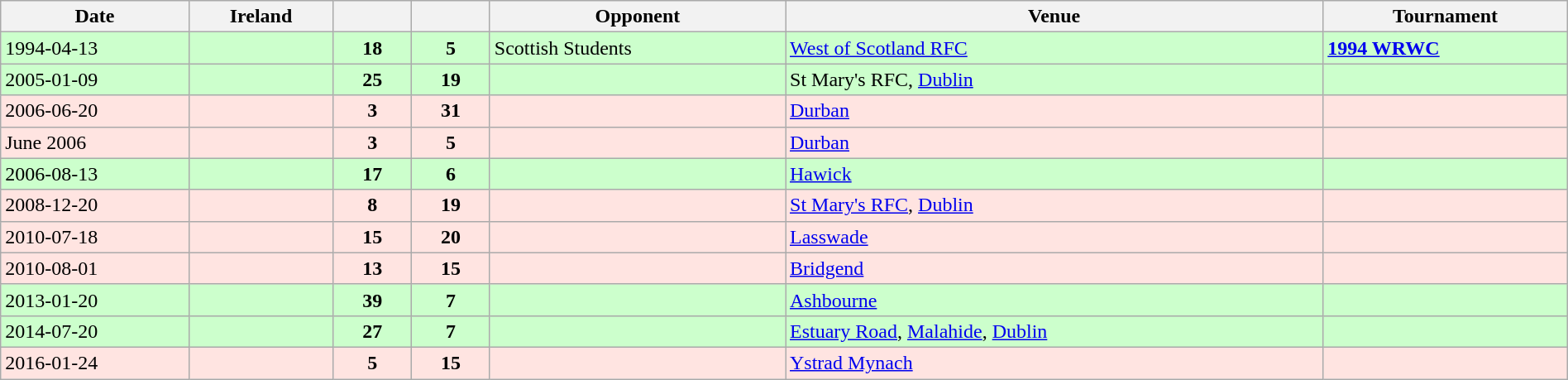<table class="wikitable sortable" style="width:100%">
<tr>
<th style="width:12%">Date</th>
<th>Ireland</th>
<th style="width:5%"></th>
<th style="width:5%"></th>
<th>Opponent</th>
<th>Venue</th>
<th>Tournament</th>
</tr>
<tr bgcolor="#ccffcc">
<td>1994-04-13</td>
<td align=right></td>
<td align="center"><strong>18</strong></td>
<td align="center"><strong>5</strong></td>
<td> Scottish Students</td>
<td><a href='#'>West of Scotland RFC</a></td>
<td><a href='#'><strong>1994 WRWC</strong></a></td>
</tr>
<tr bgcolor="#ccffcc">
<td>2005-01-09</td>
<td align=right></td>
<td align="center"><strong>25</strong></td>
<td align="center"><strong>19</strong></td>
<td></td>
<td>St Mary's RFC, <a href='#'>Dublin</a></td>
<td></td>
</tr>
<tr bgcolor="FFE4E1">
<td>2006-06-20</td>
<td align=right></td>
<td align="center"><strong>3</strong></td>
<td align="center"><strong>31</strong></td>
<td></td>
<td><a href='#'>Durban</a></td>
<td></td>
</tr>
<tr bgcolor="FFE4E1">
<td>June 2006</td>
<td align=right></td>
<td align="center"><strong>3</strong></td>
<td align="center"><strong>5</strong></td>
<td></td>
<td><a href='#'>Durban</a></td>
<td></td>
</tr>
<tr bgcolor="#ccffcc">
<td>2006-08-13</td>
<td align=right></td>
<td align="center"><strong>17</strong></td>
<td align="center"><strong>6</strong></td>
<td></td>
<td><a href='#'>Hawick</a></td>
<td></td>
</tr>
<tr bgcolor="FFE4E1">
<td>2008-12-20</td>
<td align=right></td>
<td align="center"><strong>8</strong></td>
<td align="center"><strong>19</strong></td>
<td></td>
<td><a href='#'>St Mary's RFC</a>, <a href='#'>Dublin</a></td>
<td></td>
</tr>
<tr bgcolor="FFE4E1">
<td>2010-07-18</td>
<td align=right></td>
<td align="center"><strong>15</strong></td>
<td align="center"><strong>20</strong></td>
<td></td>
<td><a href='#'>Lasswade</a></td>
<td></td>
</tr>
<tr bgcolor="FFE4E1">
<td>2010-08-01</td>
<td align=right></td>
<td align="center"><strong>13</strong></td>
<td align="center"><strong>15</strong></td>
<td></td>
<td><a href='#'>Bridgend</a></td>
<td></td>
</tr>
<tr bgcolor="#ccffcc">
<td>2013-01-20</td>
<td align=right></td>
<td align="center"><strong>39</strong></td>
<td align="center"><strong>7</strong></td>
<td></td>
<td><a href='#'>Ashbourne</a></td>
<td></td>
</tr>
<tr bgcolor="#ccffcc">
<td>2014-07-20</td>
<td align=right></td>
<td align="center"><strong>27</strong></td>
<td align="center"><strong>7</strong></td>
<td></td>
<td><a href='#'>Estuary Road</a>, <a href='#'>Malahide</a>, <a href='#'>Dublin</a></td>
<td></td>
</tr>
<tr bgcolor="FFE4E1">
<td>2016-01-24</td>
<td align=right></td>
<td align="center"><strong>5</strong></td>
<td align="center"><strong>15</strong></td>
<td></td>
<td><a href='#'>Ystrad Mynach</a></td>
<td></td>
</tr>
</table>
